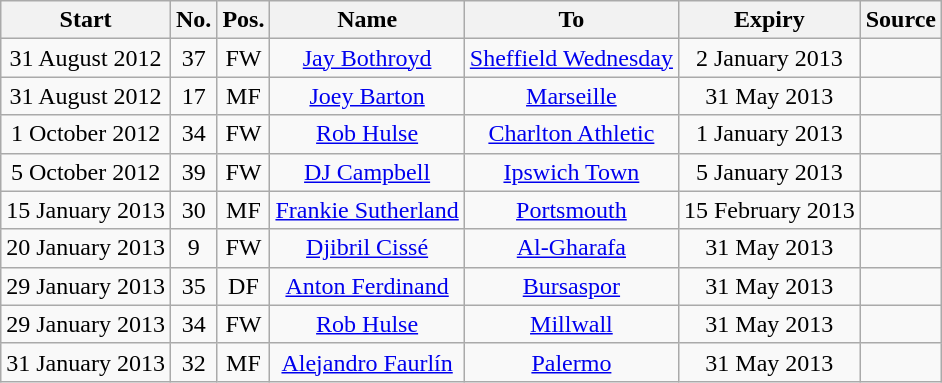<table class="wikitable" style="text-align:center">
<tr>
<th>Start</th>
<th>No.</th>
<th>Pos.</th>
<th>Name</th>
<th>To</th>
<th>Expiry</th>
<th>Source</th>
</tr>
<tr>
<td>31 August 2012</td>
<td>37</td>
<td>FW</td>
<td> <a href='#'>Jay Bothroyd</a></td>
<td> <a href='#'>Sheffield Wednesday</a></td>
<td>2 January 2013</td>
<td></td>
</tr>
<tr>
<td>31 August 2012</td>
<td>17</td>
<td>MF</td>
<td> <a href='#'>Joey Barton</a></td>
<td> <a href='#'>Marseille</a></td>
<td>31 May 2013</td>
<td></td>
</tr>
<tr>
<td>1 October 2012</td>
<td>34</td>
<td>FW</td>
<td> <a href='#'>Rob Hulse</a></td>
<td> <a href='#'>Charlton Athletic</a></td>
<td>1 January 2013</td>
<td></td>
</tr>
<tr>
<td>5 October 2012</td>
<td>39</td>
<td>FW</td>
<td> <a href='#'>DJ Campbell</a></td>
<td> <a href='#'>Ipswich Town</a></td>
<td>5 January 2013</td>
<td></td>
</tr>
<tr>
<td>15 January 2013</td>
<td>30</td>
<td>MF</td>
<td> <a href='#'>Frankie Sutherland</a></td>
<td> <a href='#'>Portsmouth</a></td>
<td>15 February 2013</td>
<td></td>
</tr>
<tr>
<td>20 January 2013</td>
<td>9</td>
<td>FW</td>
<td> <a href='#'>Djibril Cissé</a></td>
<td> <a href='#'>Al-Gharafa</a></td>
<td>31 May 2013</td>
<td></td>
</tr>
<tr>
<td>29 January 2013</td>
<td>35</td>
<td>DF</td>
<td> <a href='#'>Anton Ferdinand</a></td>
<td> <a href='#'>Bursaspor</a></td>
<td>31 May 2013</td>
<td></td>
</tr>
<tr>
<td>29 January 2013</td>
<td>34</td>
<td>FW</td>
<td> <a href='#'>Rob Hulse</a></td>
<td> <a href='#'>Millwall</a></td>
<td>31 May 2013</td>
<td></td>
</tr>
<tr>
<td>31 January 2013</td>
<td>32</td>
<td>MF</td>
<td> <a href='#'>Alejandro Faurlín</a></td>
<td> <a href='#'>Palermo</a></td>
<td>31 May 2013</td>
<td></td>
</tr>
</table>
